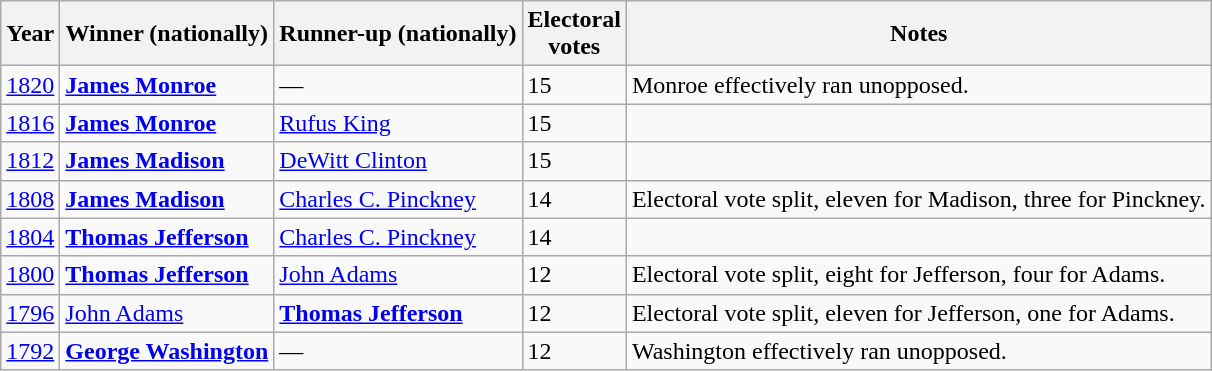<table class="wikitable sortable">
<tr>
<th data-sort-type="number">Year</th>
<th>Winner (nationally)</th>
<th>Runner-up (nationally)</th>
<th data-sort-type="number">Electoral<br>votes</th>
<th class="unsortable">Notes</th>
</tr>
<tr>
<td><a href='#'>1820</a></td>
<td><strong><a href='#'>James Monroe</a></strong></td>
<td>—</td>
<td>15</td>
<td>Monroe effectively ran unopposed.</td>
</tr>
<tr>
<td><a href='#'>1816</a></td>
<td><strong><a href='#'>James Monroe</a></strong></td>
<td><a href='#'>Rufus King</a></td>
<td>15</td>
<td></td>
</tr>
<tr>
<td><a href='#'>1812</a></td>
<td><strong><a href='#'>James Madison</a></strong></td>
<td><a href='#'>DeWitt Clinton</a></td>
<td>15</td>
<td></td>
</tr>
<tr>
<td><a href='#'>1808</a></td>
<td><strong><a href='#'>James Madison</a></strong></td>
<td><a href='#'>Charles C. Pinckney</a></td>
<td>14</td>
<td>Electoral vote split, eleven for Madison, three for Pinckney.</td>
</tr>
<tr>
<td><a href='#'>1804</a></td>
<td><strong><a href='#'>Thomas Jefferson</a></strong></td>
<td><a href='#'>Charles C. Pinckney</a></td>
<td>14</td>
<td></td>
</tr>
<tr>
<td><a href='#'>1800</a></td>
<td><strong><a href='#'>Thomas Jefferson</a></strong></td>
<td><a href='#'>John Adams</a></td>
<td>12</td>
<td>Electoral vote split, eight for Jefferson, four for Adams.</td>
</tr>
<tr>
<td><a href='#'>1796</a></td>
<td><a href='#'>John Adams</a></td>
<td><strong><a href='#'>Thomas Jefferson</a></strong></td>
<td>12</td>
<td>Electoral vote split, eleven for Jefferson, one for Adams.</td>
</tr>
<tr>
<td><a href='#'>1792</a></td>
<td><strong><a href='#'>George Washington</a></strong></td>
<td>—</td>
<td>12</td>
<td>Washington effectively ran unopposed.</td>
</tr>
</table>
